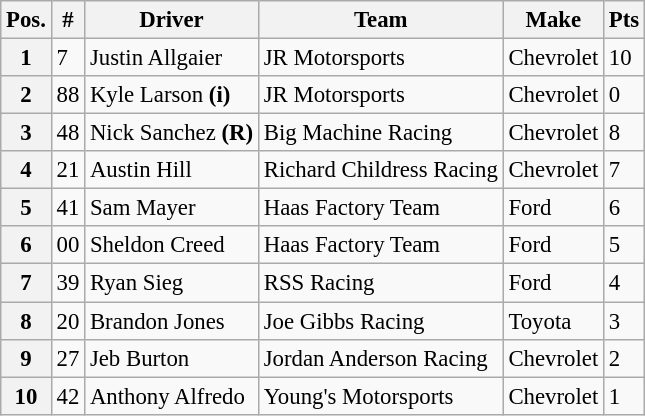<table class="wikitable" style="font-size:95%">
<tr>
<th>Pos.</th>
<th>#</th>
<th>Driver</th>
<th>Team</th>
<th>Make</th>
<th>Pts</th>
</tr>
<tr>
<th>1</th>
<td>7</td>
<td>Justin Allgaier</td>
<td>JR Motorsports</td>
<td>Chevrolet</td>
<td>10</td>
</tr>
<tr>
<th>2</th>
<td>88</td>
<td>Kyle Larson <strong>(i)</strong></td>
<td>JR Motorsports</td>
<td>Chevrolet</td>
<td>0</td>
</tr>
<tr>
<th>3</th>
<td>48</td>
<td>Nick Sanchez <strong>(R)</strong></td>
<td>Big Machine Racing</td>
<td>Chevrolet</td>
<td>8</td>
</tr>
<tr>
<th>4</th>
<td>21</td>
<td>Austin Hill</td>
<td>Richard Childress Racing</td>
<td>Chevrolet</td>
<td>7</td>
</tr>
<tr>
<th>5</th>
<td>41</td>
<td>Sam Mayer</td>
<td>Haas Factory Team</td>
<td>Ford</td>
<td>6</td>
</tr>
<tr>
<th>6</th>
<td>00</td>
<td>Sheldon Creed</td>
<td>Haas Factory Team</td>
<td>Ford</td>
<td>5</td>
</tr>
<tr>
<th>7</th>
<td>39</td>
<td>Ryan Sieg</td>
<td>RSS Racing</td>
<td>Ford</td>
<td>4</td>
</tr>
<tr>
<th>8</th>
<td>20</td>
<td>Brandon Jones</td>
<td>Joe Gibbs Racing</td>
<td>Toyota</td>
<td>3</td>
</tr>
<tr>
<th>9</th>
<td>27</td>
<td>Jeb Burton</td>
<td>Jordan Anderson Racing</td>
<td>Chevrolet</td>
<td>2</td>
</tr>
<tr>
<th>10</th>
<td>42</td>
<td>Anthony Alfredo</td>
<td>Young's Motorsports</td>
<td>Chevrolet</td>
<td>1</td>
</tr>
</table>
